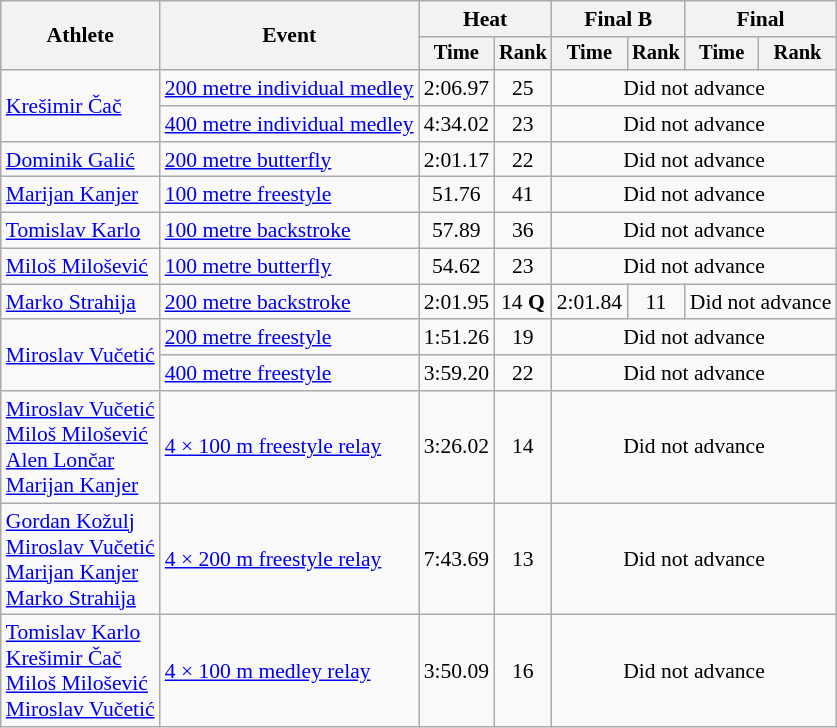<table class=wikitable style="font-size:90%">
<tr>
<th rowspan="2">Athlete</th>
<th rowspan="2">Event</th>
<th colspan="2">Heat</th>
<th colspan="2">Final B</th>
<th colspan="2">Final</th>
</tr>
<tr style="font-size:95%">
<th>Time</th>
<th>Rank</th>
<th>Time</th>
<th>Rank</th>
<th>Time</th>
<th>Rank</th>
</tr>
<tr align=center>
<td align=left rowspan=2><a href='#'>Krešimir Čač</a></td>
<td align=left><a href='#'>200 metre individual medley</a></td>
<td>2:06.97</td>
<td>25</td>
<td colspan=6>Did not advance</td>
</tr>
<tr align=center>
<td align=left><a href='#'>400 metre individual medley</a></td>
<td>4:34.02</td>
<td>23</td>
<td colspan=6>Did not advance</td>
</tr>
<tr align=center>
<td align=left><a href='#'>Dominik Galić</a></td>
<td align=left><a href='#'>200 metre butterfly</a></td>
<td>2:01.17</td>
<td>22</td>
<td colspan=6>Did not advance</td>
</tr>
<tr align=center>
<td align=left><a href='#'>Marijan Kanjer</a></td>
<td align=left><a href='#'>100 metre freestyle</a></td>
<td>51.76</td>
<td>41</td>
<td colspan=6>Did not advance</td>
</tr>
<tr align=center>
<td align=left><a href='#'>Tomislav Karlo</a></td>
<td align=left><a href='#'>100 metre backstroke</a></td>
<td>57.89</td>
<td>36</td>
<td colspan=6>Did not advance</td>
</tr>
<tr align=center>
<td align=left><a href='#'>Miloš Milošević</a></td>
<td align=left><a href='#'>100 metre butterfly</a></td>
<td>54.62</td>
<td>23</td>
<td colspan=6>Did not advance</td>
</tr>
<tr align=center>
<td align=left><a href='#'>Marko Strahija</a></td>
<td align=left><a href='#'>200 metre backstroke</a></td>
<td>2:01.95</td>
<td>14 <strong>Q</strong></td>
<td>2:01.84</td>
<td>11</td>
<td colspan=2>Did not advance</td>
</tr>
<tr align=center>
<td align=left rowspan=2><a href='#'>Miroslav Vučetić</a></td>
<td align=left><a href='#'>200 metre freestyle</a></td>
<td>1:51.26</td>
<td>19</td>
<td colspan=6>Did not advance</td>
</tr>
<tr align=center>
<td align=left><a href='#'>400 metre freestyle</a></td>
<td>3:59.20</td>
<td>22</td>
<td colspan=6>Did not advance</td>
</tr>
<tr align=center>
<td align=left><a href='#'>Miroslav Vučetić</a><br><a href='#'>Miloš Milošević</a><br><a href='#'>Alen Lončar</a><br><a href='#'>Marijan Kanjer</a></td>
<td align=left><a href='#'>4 × 100 m freestyle relay</a></td>
<td>3:26.02</td>
<td>14</td>
<td colspan=6>Did not advance</td>
</tr>
<tr align=center>
<td align=left><a href='#'>Gordan Kožulj</a><br><a href='#'>Miroslav Vučetić</a><br><a href='#'>Marijan Kanjer</a><br><a href='#'>Marko Strahija</a></td>
<td align=left><a href='#'>4 × 200 m freestyle relay</a></td>
<td>7:43.69</td>
<td>13</td>
<td colspan=6>Did not advance</td>
</tr>
<tr align=center>
<td align=left><a href='#'>Tomislav Karlo</a><br><a href='#'>Krešimir Čač</a><br><a href='#'>Miloš Milošević</a><br><a href='#'>Miroslav Vučetić</a></td>
<td align=left><a href='#'>4 × 100 m medley relay</a></td>
<td>3:50.09</td>
<td>16</td>
<td colspan=6>Did not advance</td>
</tr>
</table>
